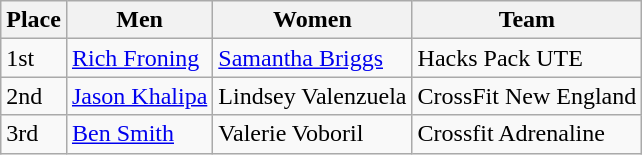<table class="wikitable">
<tr>
<th>Place</th>
<th>Men</th>
<th>Women </th>
<th>Team</th>
</tr>
<tr>
<td>1st</td>
<td><a href='#'>Rich Froning</a></td>
<td><a href='#'>Samantha Briggs</a></td>
<td>Hacks Pack UTE</td>
</tr>
<tr>
<td>2nd</td>
<td><a href='#'>Jason Khalipa</a></td>
<td>Lindsey Valenzuela</td>
<td>CrossFit New England</td>
</tr>
<tr>
<td>3rd</td>
<td><a href='#'>Ben Smith</a></td>
<td>Valerie Voboril</td>
<td>Crossfit Adrenaline</td>
</tr>
</table>
